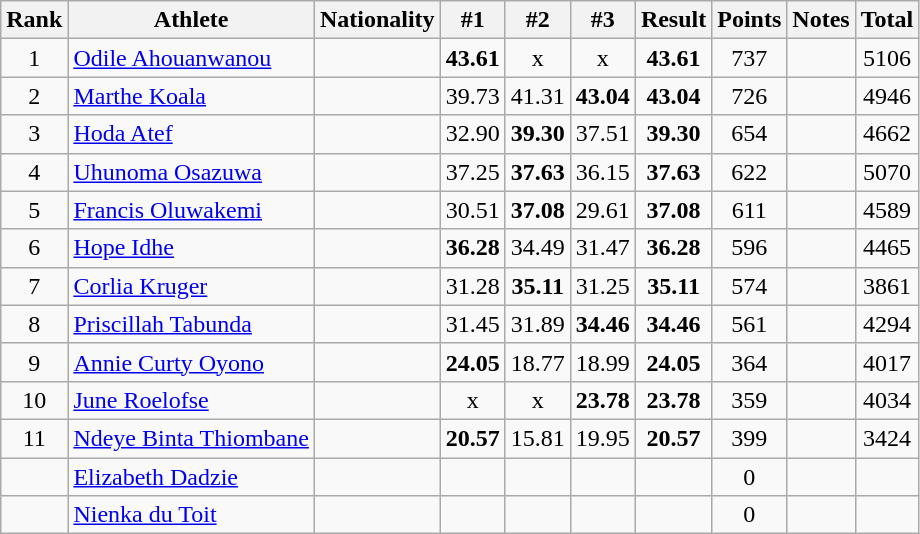<table class="wikitable sortable" style="text-align:center">
<tr>
<th>Rank</th>
<th>Athlete</th>
<th>Nationality</th>
<th>#1</th>
<th>#2</th>
<th>#3</th>
<th>Result</th>
<th>Points</th>
<th>Notes</th>
<th>Total</th>
</tr>
<tr>
<td>1</td>
<td align=left><a href='#'>Odile Ahouanwanou</a></td>
<td align=left></td>
<td><strong>43.61</strong></td>
<td>x</td>
<td>x</td>
<td><strong>43.61</strong></td>
<td>737</td>
<td></td>
<td>5106</td>
</tr>
<tr>
<td>2</td>
<td align=left><a href='#'>Marthe Koala</a></td>
<td align=left></td>
<td>39.73</td>
<td>41.31</td>
<td><strong>43.04</strong></td>
<td><strong>43.04</strong></td>
<td>726</td>
<td></td>
<td>4946</td>
</tr>
<tr>
<td>3</td>
<td align=left><a href='#'>Hoda Atef</a></td>
<td align=left></td>
<td>32.90</td>
<td><strong>39.30</strong></td>
<td>37.51</td>
<td><strong>39.30</strong></td>
<td>654</td>
<td></td>
<td>4662</td>
</tr>
<tr>
<td>4</td>
<td align=left><a href='#'>Uhunoma Osazuwa</a></td>
<td align=left></td>
<td>37.25</td>
<td><strong>37.63</strong></td>
<td>36.15</td>
<td><strong>37.63</strong></td>
<td>622</td>
<td></td>
<td>5070</td>
</tr>
<tr>
<td>5</td>
<td align=left><a href='#'>Francis Oluwakemi</a></td>
<td align=left></td>
<td>30.51</td>
<td><strong>37.08</strong></td>
<td>29.61</td>
<td><strong>37.08</strong></td>
<td>611</td>
<td></td>
<td>4589</td>
</tr>
<tr>
<td>6</td>
<td align=left><a href='#'>Hope Idhe</a></td>
<td align=left></td>
<td><strong>36.28</strong></td>
<td>34.49</td>
<td>31.47</td>
<td><strong>36.28</strong></td>
<td>596</td>
<td></td>
<td>4465</td>
</tr>
<tr>
<td>7</td>
<td align=left><a href='#'>Corlia Kruger</a></td>
<td align=left></td>
<td>31.28</td>
<td><strong>35.11</strong></td>
<td>31.25</td>
<td><strong>35.11</strong></td>
<td>574</td>
<td></td>
<td>3861</td>
</tr>
<tr>
<td>8</td>
<td align=left><a href='#'>Priscillah Tabunda</a></td>
<td align=left></td>
<td>31.45</td>
<td>31.89</td>
<td><strong>34.46</strong></td>
<td><strong>34.46</strong></td>
<td>561</td>
<td></td>
<td>4294</td>
</tr>
<tr>
<td>9</td>
<td align=left><a href='#'>Annie Curty Oyono</a></td>
<td align=left></td>
<td><strong>24.05</strong></td>
<td>18.77</td>
<td>18.99</td>
<td><strong>24.05</strong></td>
<td>364</td>
<td></td>
<td>4017</td>
</tr>
<tr>
<td>10</td>
<td align=left><a href='#'>June Roelofse</a></td>
<td align=left></td>
<td>x</td>
<td>x</td>
<td><strong>23.78</strong></td>
<td><strong>23.78</strong></td>
<td>359</td>
<td></td>
<td>4034</td>
</tr>
<tr>
<td>11</td>
<td align=left><a href='#'>Ndeye Binta Thiombane</a></td>
<td align=left></td>
<td><strong>20.57</strong></td>
<td>15.81</td>
<td>19.95</td>
<td><strong>20.57</strong></td>
<td>399</td>
<td></td>
<td>3424</td>
</tr>
<tr>
<td></td>
<td align=left><a href='#'>Elizabeth Dadzie</a></td>
<td align=left></td>
<td></td>
<td></td>
<td></td>
<td><strong></strong></td>
<td>0</td>
<td></td>
<td></td>
</tr>
<tr>
<td></td>
<td align=left><a href='#'>Nienka du Toit</a></td>
<td align=left></td>
<td></td>
<td></td>
<td></td>
<td><strong></strong></td>
<td>0</td>
<td></td>
<td></td>
</tr>
</table>
